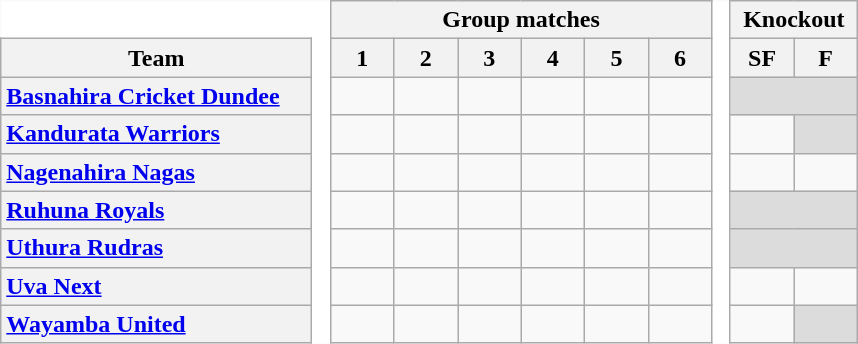<table class="wikitable" style="border:none">
<tr>
<td style="background:white; border:none"></td>
<td rowspan="9"  style="width:5px; border:none; background:white"></td>
<th colspan="6"><span>Group matches</span></th>
<td rowspan="9"  style="width:5px; border:none; background:white"></td>
<th colspan="2">Knockout</th>
</tr>
<tr>
<th style="width:200px; vertical-align:center;">Team</th>
<th width=35>1</th>
<th width=35>2</th>
<th width=35>3</th>
<th width=35>4</th>
<th width=35>5</th>
<th width=35>6</th>
<th width=35><span>SF</span></th>
<th width=35><span>F</span></th>
</tr>
<tr>
<th style="width:100px; text-align:left"><a href='#'>Basnahira Cricket Dundee</a></th>
<td></td>
<td></td>
<td></td>
<td></td>
<td></td>
<td></td>
<td colspan="2" style="background:#DCDCDC"></td>
</tr>
<tr>
<th style="width:100px; text-align:left"><a href='#'>Kandurata Warriors</a></th>
<td></td>
<td></td>
<td></td>
<td></td>
<td></td>
<td></td>
<td></td>
<td colspan="2" style="background:#DCDCDC"></td>
</tr>
<tr>
<th style="width:100px; text-align:left"><a href='#'>Nagenahira Nagas</a></th>
<td></td>
<td></td>
<td></td>
<td></td>
<td></td>
<td></td>
<td></td>
<td></td>
</tr>
<tr>
<th style="width:100px; text-align:left"><a href='#'>Ruhuna Royals</a></th>
<td></td>
<td></td>
<td></td>
<td></td>
<td></td>
<td></td>
<td colspan="2" style="background:#DCDCDC"></td>
</tr>
<tr>
<th style="width:100px; text-align:left"><a href='#'>Uthura Rudras</a></th>
<td></td>
<td></td>
<td></td>
<td></td>
<td></td>
<td></td>
<td colspan="2" style="background:#DCDCDC"></td>
</tr>
<tr>
<th style="width:100px; text-align:left"><a href='#'>Uva Next</a></th>
<td></td>
<td></td>
<td></td>
<td></td>
<td></td>
<td></td>
<td></td>
<td></td>
</tr>
<tr>
<th style="width:100px; text-align:left"><a href='#'>Wayamba United</a></th>
<td></td>
<td></td>
<td></td>
<td></td>
<td></td>
<td></td>
<td></td>
<td style="background:#DCDCDC"></td>
</tr>
</table>
